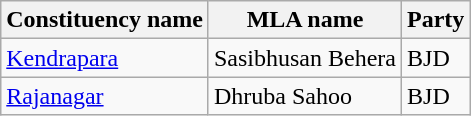<table class="wikitable">
<tr>
<th>Constituency name</th>
<th>MLA name</th>
<th>Party</th>
</tr>
<tr>
<td><a href='#'>Kendrapara</a></td>
<td>Sasibhusan Behera</td>
<td>BJD</td>
</tr>
<tr>
<td><a href='#'>Rajanagar</a></td>
<td>Dhruba Sahoo</td>
<td>BJD</td>
</tr>
</table>
